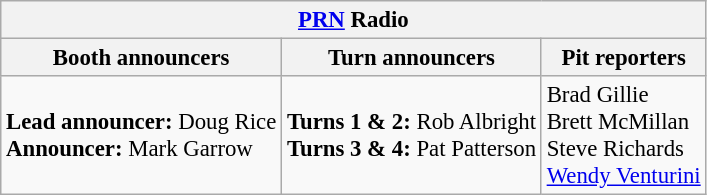<table class="wikitable" style="font-size: 95%;">
<tr>
<th colspan="3"><a href='#'>PRN</a> Radio</th>
</tr>
<tr>
<th>Booth announcers</th>
<th>Turn announcers</th>
<th>Pit reporters</th>
</tr>
<tr>
<td><strong>Lead announcer:</strong> Doug Rice<br><strong>Announcer:</strong> Mark Garrow</td>
<td><strong>Turns 1 & 2:</strong> Rob Albright<br><strong>Turns 3 & 4:</strong> Pat Patterson</td>
<td>Brad Gillie<br>Brett McMillan<br>Steve Richards<br><a href='#'>Wendy Venturini</a></td>
</tr>
</table>
